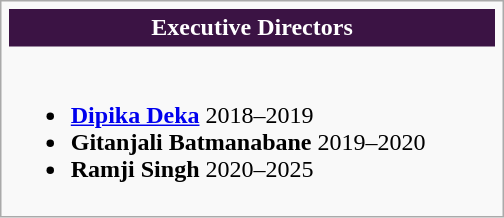<table class="infobox" style="width:21em;">
<tr>
<th style="white-space: nowrap; background:#3B1344; text-align:center;;color:white;padding:.2em;">Executive Directors</th>
</tr>
<tr>
<td style="text-align: left;"><br><ul><li><strong><a href='#'>Dipika Deka</a></strong> 2018–2019</li><li><strong>Gitanjali Batmanabane</strong> 2019–2020</li><li><strong>Ramji Singh</strong> 2020–2025</li></ul></td>
</tr>
</table>
